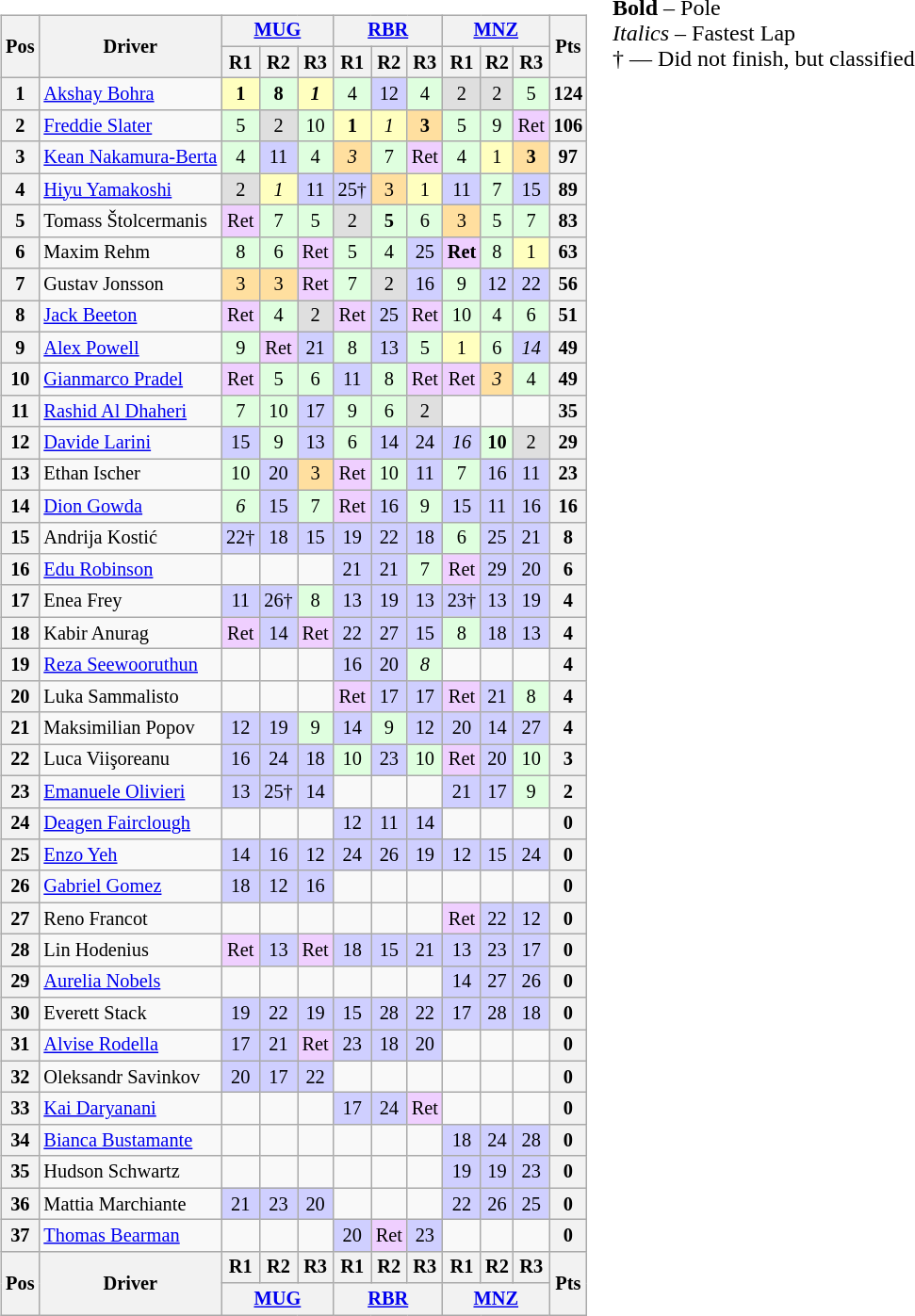<table>
<tr>
<td><br><table class="wikitable" style="font-size: 85%; text-align:center">
<tr>
<th rowspan=2>Pos</th>
<th rowspan=2>Driver</th>
<th colspan=3><a href='#'>MUG</a><br></th>
<th colspan=3><a href='#'>RBR</a><br></th>
<th colspan=3><a href='#'>MNZ</a><br></th>
<th rowspan=2>Pts</th>
</tr>
<tr>
<th>R1</th>
<th>R2</th>
<th>R3</th>
<th>R1</th>
<th>R2</th>
<th>R3</th>
<th>R1</th>
<th>R2</th>
<th>R3</th>
</tr>
<tr>
<th>1</th>
<td style="text-align:left"> <a href='#'>Akshay Bohra</a></td>
<td style="background:#ffffbf"><strong>1</strong></td>
<td style="background:#dfffdf"><strong>8</strong></td>
<td style="background:#ffffbf"><strong><em>1</em></strong></td>
<td style="background:#dfffdf">4</td>
<td style="background:#cfcfff">12</td>
<td style="background:#dfffdf">4</td>
<td style="background:#dfdfdf">2</td>
<td style="background:#dfdfdf">2</td>
<td style="background:#dfffdf">5</td>
<th>124</th>
</tr>
<tr>
<th>2</th>
<td style="text-align:left"> <a href='#'>Freddie Slater</a></td>
<td style="background:#dfffdf">5</td>
<td style="background:#dfdfdf">2</td>
<td style="background:#dfffdf">10</td>
<td style="background:#ffffbf"><strong>1</strong></td>
<td style="background:#ffffbf"><em>1</em></td>
<td style="background:#ffdf9f"><strong>3</strong></td>
<td style="background:#dfffdf">5</td>
<td style="background:#dfffdf">9</td>
<td style="background:#efcfff">Ret</td>
<th>106</th>
</tr>
<tr>
<th>3</th>
<td style="text-align:left" nowrap> <a href='#'>Kean Nakamura-Berta</a></td>
<td style="background:#dfffdf">4</td>
<td style="background:#cfcfff">11</td>
<td style="background:#dfffdf">4</td>
<td style="background:#ffdf9f"><em>3</em></td>
<td style="background:#dfffdf">7</td>
<td style="background:#efcfff">Ret</td>
<td style="background:#dfffdf">4</td>
<td style="background:#ffffbf">1</td>
<td style="background:#ffdf9f"><strong>3</strong></td>
<th>97</th>
</tr>
<tr>
<th>4</th>
<td style="text-align:left"> <a href='#'>Hiyu Yamakoshi</a></td>
<td style="background:#dfdfdf">2</td>
<td style="background:#ffffbf"><em>1</em></td>
<td style="background:#cfcfff">11</td>
<td style="background:#cfcfff">25†</td>
<td style="background:#ffdf9f">3</td>
<td style="background:#ffffbf">1</td>
<td style="background:#cfcfff">11</td>
<td style="background:#dfffdf">7</td>
<td style="background:#cfcfff">15</td>
<th>89</th>
</tr>
<tr>
<th>5</th>
<td style="text-align:left"> Tomass Štolcermanis</td>
<td style="background:#efcfff">Ret</td>
<td style="background:#dfffdf">7</td>
<td style="background:#dfffdf">5</td>
<td style="background:#dfdfdf">2</td>
<td style="background:#dfffdf"><strong>5</strong></td>
<td style="background:#dfffdf">6</td>
<td style="background:#ffdf9f">3</td>
<td style="background:#dfffdf">5</td>
<td style="background:#dfffdf">7</td>
<th>83</th>
</tr>
<tr>
<th>6</th>
<td style="text-align:left"> Maxim Rehm</td>
<td style="background:#dfffdf">8</td>
<td style="background:#dfffdf">6</td>
<td style="background:#efcfff">Ret</td>
<td style="background:#dfffdf">5</td>
<td style="background:#dfffdf">4</td>
<td style="background:#cfcfff">25</td>
<td style="background:#efcfff"><strong>Ret</strong></td>
<td style="background:#dfffdf">8</td>
<td style="background:#ffffbf">1</td>
<th>63</th>
</tr>
<tr>
<th>7</th>
<td style="text-align:left"> Gustav Jonsson</td>
<td style="background:#ffdf9f">3</td>
<td style="background:#ffdf9f">3</td>
<td style="background:#efcfff">Ret</td>
<td style="background:#dfffdf">7</td>
<td style="background:#dfdfdf">2</td>
<td style="background:#cfcfff">16</td>
<td style="background:#dfffdf">9</td>
<td style="background:#cfcfff">12</td>
<td style="background:#cfcfff">22</td>
<th>56</th>
</tr>
<tr>
<th>8</th>
<td style="text-align:left"> <a href='#'>Jack Beeton</a></td>
<td style="background:#efcfff">Ret</td>
<td style="background:#dfffdf">4</td>
<td style="background:#dfdfdf">2</td>
<td style="background:#efcfff">Ret</td>
<td style="background:#cfcfff">25</td>
<td style="background:#efcfff">Ret</td>
<td style="background:#dfffdf">10</td>
<td style="background:#dfffdf">4</td>
<td style="background:#dfffdf">6</td>
<th>51</th>
</tr>
<tr>
<th>9</th>
<td style="text-align:left"> <a href='#'>Alex Powell</a></td>
<td style="background:#dfffdf">9</td>
<td style="background:#efcfff">Ret</td>
<td style="background:#cfcfff">21</td>
<td style="background:#dfffdf">8</td>
<td style="background:#cfcfff">13</td>
<td style="background:#dfffdf">5</td>
<td style="background:#ffffbf">1</td>
<td style="background:#dfffdf">6</td>
<td style="background:#cfcfff"><em>14</em></td>
<th>49</th>
</tr>
<tr>
<th>10</th>
<td style="text-align:left"> <a href='#'>Gianmarco Pradel</a></td>
<td style="background:#efcfff">Ret</td>
<td style="background:#dfffdf">5</td>
<td style="background:#dfffdf">6</td>
<td style="background:#cfcfff">11</td>
<td style="background:#dfffdf">8</td>
<td style="background:#efcfff">Ret</td>
<td style="background:#efcfff">Ret</td>
<td style="background:#ffdf9f"><em>3</em></td>
<td style="background:#dfffdf">4</td>
<th>49</th>
</tr>
<tr>
<th>11</th>
<td style="text-align:left"> <a href='#'>Rashid Al Dhaheri</a></td>
<td style="background:#dfffdf">7</td>
<td style="background:#dfffdf">10</td>
<td style="background:#cfcfff">17</td>
<td style="background:#dfffdf">9</td>
<td style="background:#dfffdf">6</td>
<td style="background:#dfdfdf">2</td>
<td></td>
<td></td>
<td></td>
<th>35</th>
</tr>
<tr>
<th>12</th>
<td style="text-align:left"> <a href='#'>Davide Larini</a></td>
<td style="background:#cfcfff">15</td>
<td style="background:#dfffdf">9</td>
<td style="background:#cfcfff">13</td>
<td style="background:#dfffdf">6</td>
<td style="background:#cfcfff">14</td>
<td style="background:#cfcfff">24</td>
<td style="background:#cfcfff"><em>16</em></td>
<td style="background:#dfffdf"><strong>10</strong></td>
<td style="background:#dfdfdf">2</td>
<th>29</th>
</tr>
<tr>
<th>13</th>
<td style="text-align:left"> Ethan Ischer</td>
<td style="background:#dfffdf">10</td>
<td style="background:#cfcfff">20</td>
<td style="background:#ffdf9f">3</td>
<td style="background:#efcfff">Ret</td>
<td style="background:#dfffdf">10</td>
<td style="background:#cfcfff">11</td>
<td style="background:#dfffdf">7</td>
<td style="background:#cfcfff">16</td>
<td style="background:#cfcfff">11</td>
<th>23</th>
</tr>
<tr>
<th>14</th>
<td style="text-align:left"> <a href='#'>Dion Gowda</a></td>
<td style="background:#dfffdf"><em>6</em></td>
<td style="background:#cfcfff">15</td>
<td style="background:#dfffdf">7</td>
<td style="background:#efcfff">Ret</td>
<td style="background:#cfcfff">16</td>
<td style="background:#dfffdf">9</td>
<td style="background:#cfcfff">15</td>
<td style="background:#cfcfff">11</td>
<td style="background:#cfcfff">16</td>
<th>16</th>
</tr>
<tr>
<th>15</th>
<td style="text-align:left"> Andrija Kostić</td>
<td style="background:#cfcfff">22†</td>
<td style="background:#cfcfff">18</td>
<td style="background:#cfcfff">15</td>
<td style="background:#cfcfff">19</td>
<td style="background:#cfcfff">22</td>
<td style="background:#cfcfff">18</td>
<td style="background:#dfffdf">6</td>
<td style="background:#cfcfff">25</td>
<td style="background:#cfcfff">21</td>
<th>8</th>
</tr>
<tr>
<th>16</th>
<td style="text-align:left"> <a href='#'>Edu Robinson</a></td>
<td></td>
<td></td>
<td></td>
<td style="background:#cfcfff">21</td>
<td style="background:#cfcfff">21</td>
<td style="background:#dfffdf">7</td>
<td style="background:#efcfff">Ret</td>
<td style="background:#cfcfff">29</td>
<td style="background:#cfcfff">20</td>
<th>6</th>
</tr>
<tr>
<th>17</th>
<td style="text-align:left"> Enea Frey</td>
<td style="background:#cfcfff">11</td>
<td style="background:#cfcfff">26†</td>
<td style="background:#dfffdf">8</td>
<td style="background:#cfcfff">13</td>
<td style="background:#cfcfff">19</td>
<td style="background:#cfcfff">13</td>
<td style="background:#cfcfff">23†</td>
<td style="background:#cfcfff">13</td>
<td style="background:#cfcfff">19</td>
<th>4</th>
</tr>
<tr>
<th>18</th>
<td style="text-align:left"> Kabir Anurag</td>
<td style="background:#efcfff">Ret</td>
<td style="background:#cfcfff">14</td>
<td style="background:#efcfff">Ret</td>
<td style="background:#cfcfff">22</td>
<td style="background:#cfcfff">27</td>
<td style="background:#cfcfff">15</td>
<td style="background:#dfffdf">8</td>
<td style="background:#cfcfff">18</td>
<td style="background:#cfcfff">13</td>
<th>4</th>
</tr>
<tr>
<th>19</th>
<td style="text-align:left"> <a href='#'>Reza Seewooruthun</a></td>
<td></td>
<td></td>
<td></td>
<td style="background:#cfcfff">16</td>
<td style="background:#cfcfff">20</td>
<td style="background:#dfffdf"><em>8</em></td>
<td></td>
<td></td>
<td></td>
<th>4</th>
</tr>
<tr>
<th>20</th>
<td style="text-align:left"> Luka Sammalisto</td>
<td></td>
<td></td>
<td></td>
<td style="background:#efcfff">Ret</td>
<td style="background:#cfcfff">17</td>
<td style="background:#cfcfff">17</td>
<td style="background:#efcfff">Ret</td>
<td style="background:#cfcfff">21</td>
<td style="background:#dfffdf">8</td>
<th>4</th>
</tr>
<tr>
<th>21</th>
<td style="text-align:left"> Maksimilian Popov</td>
<td style="background:#cfcfff">12</td>
<td style="background:#cfcfff">19</td>
<td style="background:#dfffdf">9</td>
<td style="background:#cfcfff">14</td>
<td style="background:#dfffdf">9</td>
<td style="background:#cfcfff">12</td>
<td style="background:#cfcfff">20</td>
<td style="background:#cfcfff">14</td>
<td style="background:#cfcfff">27</td>
<th>4</th>
</tr>
<tr>
<th>22</th>
<td style="text-align:left"> Luca Viişoreanu</td>
<td style="background:#cfcfff">16</td>
<td style="background:#cfcfff">24</td>
<td style="background:#cfcfff">18</td>
<td style="background:#dfffdf">10</td>
<td style="background:#cfcfff">23</td>
<td style="background:#dfffdf">10</td>
<td style="background:#efcfff">Ret</td>
<td style="background:#cfcfff">20</td>
<td style="background:#dfffdf">10</td>
<th>3</th>
</tr>
<tr>
<th>23</th>
<td style="text-align:left"> <a href='#'>Emanuele Olivieri</a></td>
<td style="background:#cfcfff">13</td>
<td style="background:#cfcfff">25†</td>
<td style="background:#cfcfff">14</td>
<td></td>
<td></td>
<td></td>
<td style="background:#cfcfff">21</td>
<td style="background:#cfcfff">17</td>
<td style="background:#dfffdf">9</td>
<th>2</th>
</tr>
<tr>
<th>24</th>
<td style="text-align:left"> <a href='#'>Deagen Fairclough</a></td>
<td></td>
<td></td>
<td></td>
<td style="background:#cfcfff">12</td>
<td style="background:#cfcfff">11</td>
<td style="background:#cfcfff">14</td>
<td></td>
<td></td>
<td></td>
<th>0</th>
</tr>
<tr>
<th>25</th>
<td style="text-align:left"> <a href='#'>Enzo Yeh</a></td>
<td style="background:#cfcfff">14</td>
<td style="background:#cfcfff">16</td>
<td style="background:#cfcfff">12</td>
<td style="background:#cfcfff">24</td>
<td style="background:#cfcfff">26</td>
<td style="background:#cfcfff">19</td>
<td style="background:#cfcfff">12</td>
<td style="background:#cfcfff">15</td>
<td style="background:#cfcfff">24</td>
<th>0</th>
</tr>
<tr>
<th>26</th>
<td style="text-align:left"> <a href='#'>Gabriel Gomez</a></td>
<td style="background:#cfcfff">18</td>
<td style="background:#cfcfff">12</td>
<td style="background:#cfcfff">16</td>
<td></td>
<td></td>
<td></td>
<td></td>
<td></td>
<td></td>
<th>0</th>
</tr>
<tr>
<th>27</th>
<td style="text-align:left"> Reno Francot</td>
<td></td>
<td></td>
<td></td>
<td></td>
<td></td>
<td></td>
<td style="background:#efcfff">Ret</td>
<td style="background:#cfcfff">22</td>
<td style="background:#cfcfff">12</td>
<th>0</th>
</tr>
<tr>
<th>28</th>
<td style="text-align:left"> Lin Hodenius</td>
<td style="background:#efcfff">Ret</td>
<td style="background:#cfcfff">13</td>
<td style="background:#efcfff">Ret</td>
<td style="background:#cfcfff">18</td>
<td style="background:#cfcfff">15</td>
<td style="background:#cfcfff">21</td>
<td style="background:#cfcfff">13</td>
<td style="background:#cfcfff">23</td>
<td style="background:#cfcfff">17</td>
<th>0</th>
</tr>
<tr>
<th>29</th>
<td style="text-align:left"> <a href='#'>Aurelia Nobels</a></td>
<td></td>
<td></td>
<td></td>
<td></td>
<td></td>
<td></td>
<td style="background:#cfcfff">14</td>
<td style="background:#cfcfff">27</td>
<td style="background:#cfcfff">26</td>
<th>0</th>
</tr>
<tr>
<th>30</th>
<td style="text-align:left"> Everett Stack</td>
<td style="background:#cfcfff">19</td>
<td style="background:#cfcfff">22</td>
<td style="background:#cfcfff">19</td>
<td style="background:#cfcfff">15</td>
<td style="background:#cfcfff">28</td>
<td style="background:#cfcfff">22</td>
<td style="background:#cfcfff">17</td>
<td style="background:#cfcfff">28</td>
<td style="background:#cfcfff">18</td>
<th>0</th>
</tr>
<tr>
<th>31</th>
<td style="text-align:left"> <a href='#'>Alvise Rodella</a></td>
<td style="background:#cfcfff">17</td>
<td style="background:#cfcfff">21</td>
<td style="background:#efcfff">Ret</td>
<td style="background:#cfcfff">23</td>
<td style="background:#cfcfff">18</td>
<td style="background:#cfcfff">20</td>
<td></td>
<td></td>
<td></td>
<th>0</th>
</tr>
<tr>
<th>32</th>
<td style="text-align:left"> Oleksandr Savinkov</td>
<td style="background:#cfcfff">20</td>
<td style="background:#cfcfff">17</td>
<td style="background:#cfcfff">22</td>
<td></td>
<td></td>
<td></td>
<td></td>
<td></td>
<td></td>
<th>0</th>
</tr>
<tr>
<th>33</th>
<td style="text-align:left"> <a href='#'>Kai Daryanani</a></td>
<td></td>
<td></td>
<td></td>
<td style="background:#cfcfff">17</td>
<td style="background:#cfcfff">24</td>
<td style="background:#efcfff">Ret</td>
<td></td>
<td></td>
<td></td>
<th>0</th>
</tr>
<tr>
<th>34</th>
<td style="text-align:left"> <a href='#'>Bianca Bustamante</a></td>
<td></td>
<td></td>
<td></td>
<td></td>
<td></td>
<td></td>
<td style="background:#cfcfff">18</td>
<td style="background:#cfcfff">24</td>
<td style="background:#cfcfff">28</td>
<th>0</th>
</tr>
<tr>
<th>35</th>
<td style="text-align:left"> Hudson Schwartz</td>
<td></td>
<td></td>
<td></td>
<td></td>
<td></td>
<td></td>
<td style="background:#cfcfff">19</td>
<td style="background:#cfcfff">19</td>
<td style="background:#cfcfff">23</td>
<th>0</th>
</tr>
<tr>
<th>36</th>
<td style="text-align:left"> Mattia Marchiante</td>
<td style="background:#cfcfff">21</td>
<td style="background:#cfcfff">23</td>
<td style="background:#cfcfff">20</td>
<td></td>
<td></td>
<td></td>
<td style="background:#cfcfff">22</td>
<td style="background:#cfcfff">26</td>
<td style="background:#cfcfff">25</td>
<th>0</th>
</tr>
<tr>
<th>37</th>
<td style="text-align:left"> <a href='#'>Thomas Bearman</a></td>
<td></td>
<td></td>
<td></td>
<td style="background:#cfcfff">20</td>
<td style="background:#efcfff">Ret</td>
<td style="background:#cfcfff">23</td>
<td></td>
<td></td>
<td></td>
<th>0</th>
</tr>
<tr>
<th rowspan=2>Pos</th>
<th rowspan=2>Driver</th>
<th>R1</th>
<th>R2</th>
<th>R3</th>
<th>R1</th>
<th>R2</th>
<th>R3</th>
<th>R1</th>
<th>R2</th>
<th>R3</th>
<th rowspan=2>Pts</th>
</tr>
<tr>
<th colspan=3><a href='#'>MUG</a><br></th>
<th colspan=3><a href='#'>RBR</a><br></th>
<th colspan=3><a href='#'>MNZ</a><br></th>
</tr>
</table>
</td>
<td style="vertical-align:top"><br><span><strong>Bold</strong> – Pole<br><em>Italics</em> – Fastest Lap<br>† — Did not finish, but classified</span></td>
</tr>
</table>
